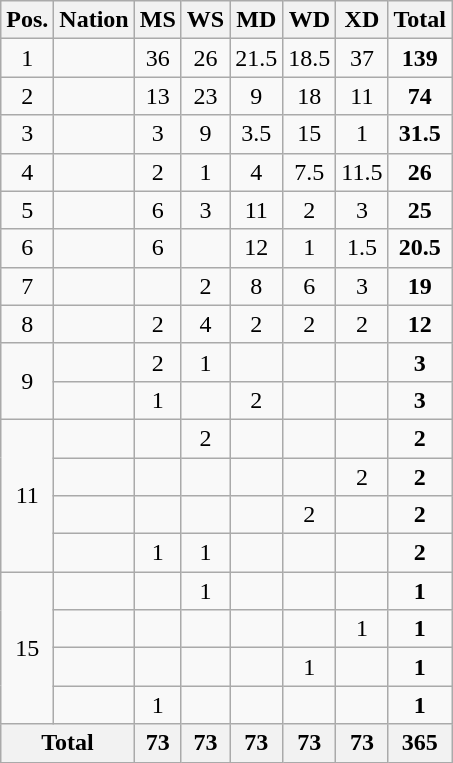<table class="wikitable" style="text-align:center">
<tr>
<th width="20">Pos.</th>
<th>Nation</th>
<th width="20">MS</th>
<th width="20">WS</th>
<th width="20">MD</th>
<th width="20">WD</th>
<th width="20">XD</th>
<th>Total</th>
</tr>
<tr>
<td>1</td>
<td align="left"><strong></strong></td>
<td>36</td>
<td>26</td>
<td>21.5</td>
<td>18.5</td>
<td>37</td>
<td><strong>139</strong></td>
</tr>
<tr>
<td>2</td>
<td align="left"></td>
<td>13</td>
<td>23</td>
<td>9</td>
<td>18</td>
<td>11</td>
<td><strong>74</strong></td>
</tr>
<tr>
<td>3</td>
<td align="left"></td>
<td>3</td>
<td>9</td>
<td>3.5</td>
<td>15</td>
<td>1</td>
<td><strong>31.5</strong></td>
</tr>
<tr>
<td>4</td>
<td align="left"></td>
<td>2</td>
<td>1</td>
<td>4</td>
<td>7.5</td>
<td>11.5</td>
<td><strong>26</strong></td>
</tr>
<tr>
<td>5</td>
<td align="left"></td>
<td>6</td>
<td>3</td>
<td>11</td>
<td>2</td>
<td>3</td>
<td><strong>25</strong></td>
</tr>
<tr>
<td>6</td>
<td align="left"></td>
<td>6</td>
<td></td>
<td>12</td>
<td>1</td>
<td>1.5</td>
<td><strong>20.5</strong></td>
</tr>
<tr>
<td>7</td>
<td align="left"></td>
<td></td>
<td>2</td>
<td>8</td>
<td>6</td>
<td>3</td>
<td><strong>19</strong></td>
</tr>
<tr>
<td>8</td>
<td align="left"></td>
<td>2</td>
<td>4</td>
<td>2</td>
<td>2</td>
<td>2</td>
<td><strong>12</strong></td>
</tr>
<tr>
<td rowspan=2>9</td>
<td align="left"></td>
<td>2</td>
<td>1</td>
<td></td>
<td></td>
<td></td>
<td><strong>3</strong></td>
</tr>
<tr>
<td align="left"></td>
<td>1</td>
<td></td>
<td>2</td>
<td></td>
<td></td>
<td><strong>3</strong></td>
</tr>
<tr>
<td rowspan=4>11</td>
<td align="left"></td>
<td></td>
<td>2</td>
<td></td>
<td></td>
<td></td>
<td><strong>2</strong></td>
</tr>
<tr>
<td align="left"></td>
<td></td>
<td></td>
<td></td>
<td></td>
<td>2</td>
<td><strong>2</strong></td>
</tr>
<tr>
<td align="left"></td>
<td></td>
<td></td>
<td></td>
<td>2</td>
<td></td>
<td><strong>2</strong></td>
</tr>
<tr>
<td align="left"></td>
<td>1</td>
<td>1</td>
<td></td>
<td></td>
<td></td>
<td><strong>2</strong></td>
</tr>
<tr>
<td rowspan=4>15</td>
<td align="left"></td>
<td></td>
<td>1</td>
<td></td>
<td></td>
<td></td>
<td><strong>1</strong></td>
</tr>
<tr>
<td align="left"></td>
<td></td>
<td></td>
<td></td>
<td></td>
<td>1</td>
<td><strong>1</strong></td>
</tr>
<tr>
<td align="left"></td>
<td></td>
<td></td>
<td></td>
<td>1</td>
<td></td>
<td><strong>1</strong></td>
</tr>
<tr>
<td align="left"></td>
<td>1</td>
<td></td>
<td></td>
<td></td>
<td></td>
<td><strong>1</strong></td>
</tr>
<tr>
<th colspan="2">Total</th>
<th>73</th>
<th>73</th>
<th>73</th>
<th>73</th>
<th>73</th>
<th>365</th>
</tr>
</table>
